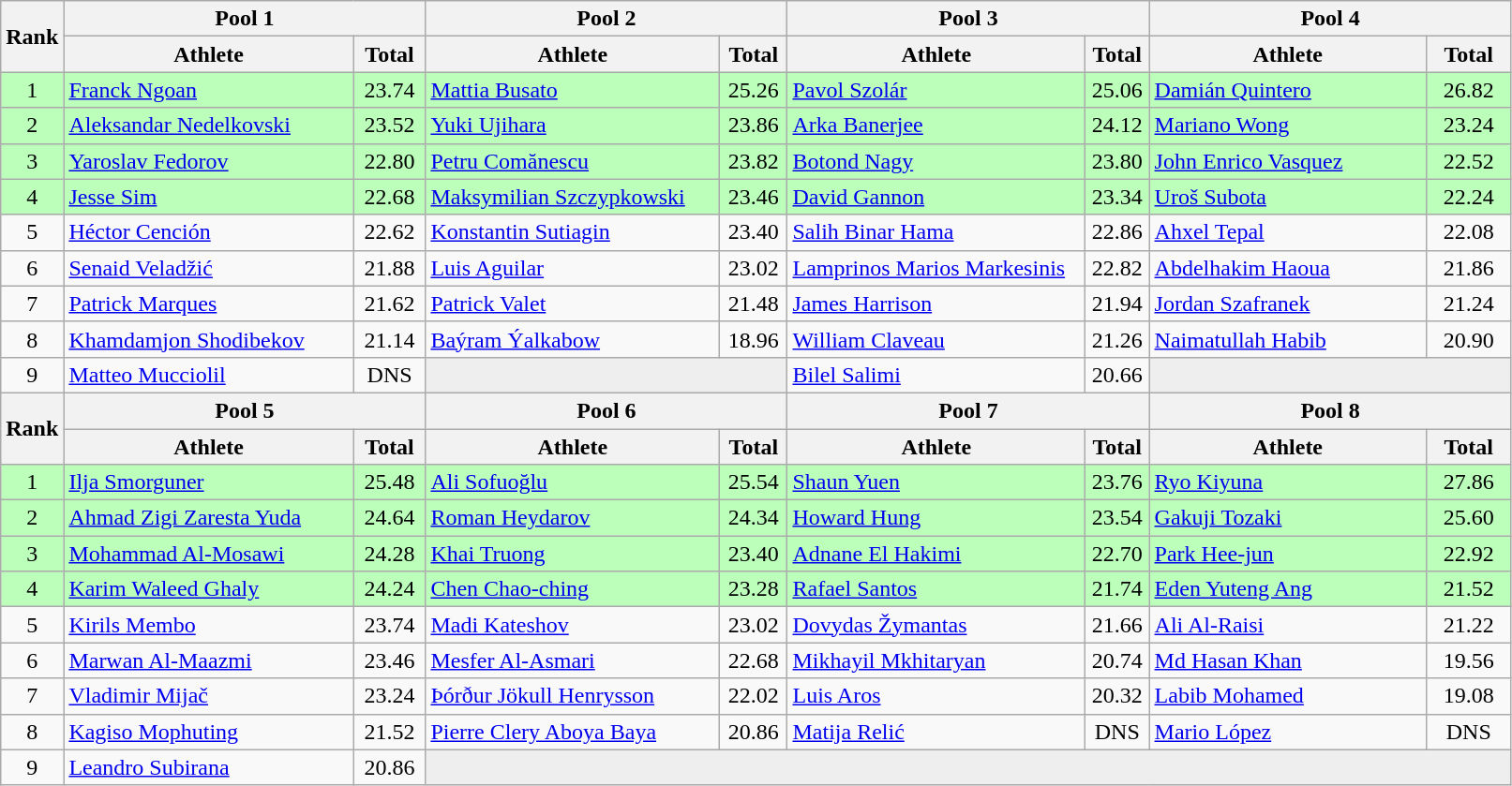<table class="wikitable" style="text-align:center;">
<tr>
<th rowspan=2>Rank</th>
<th colspan=2 width=250>Pool 1</th>
<th colspan=2 width=250>Pool 2</th>
<th colspan=2 width=250>Pool 3</th>
<th colspan=2 width=250>Pool 4</th>
</tr>
<tr>
<th>Athlete</th>
<th>Total</th>
<th>Athlete</th>
<th>Total</th>
<th>Athlete</th>
<th>Total</th>
<th>Athlete</th>
<th>Total</th>
</tr>
<tr bgcolor=bbffbb>
<td>1</td>
<td align=left> <a href='#'>Franck Ngoan</a></td>
<td>23.74</td>
<td align=left> <a href='#'>Mattia Busato</a></td>
<td>25.26</td>
<td align=left> <a href='#'>Pavol Szolár</a></td>
<td>25.06</td>
<td align=left> <a href='#'>Damián Quintero</a></td>
<td>26.82</td>
</tr>
<tr bgcolor=bbffbb>
<td>2</td>
<td align=left> <a href='#'>Aleksandar Nedelkovski</a></td>
<td>23.52</td>
<td align=left> <a href='#'>Yuki Ujihara</a></td>
<td>23.86</td>
<td align=left> <a href='#'>Arka Banerjee</a></td>
<td>24.12</td>
<td align=left> <a href='#'>Mariano Wong</a></td>
<td>23.24</td>
</tr>
<tr bgcolor=bbffbb>
<td>3</td>
<td align=left> <a href='#'>Yaroslav Fedorov</a></td>
<td>22.80</td>
<td align=left> <a href='#'>Petru Comănescu</a></td>
<td>23.82</td>
<td align=left> <a href='#'>Botond Nagy</a></td>
<td>23.80</td>
<td align=left> <a href='#'>John Enrico Vasquez</a></td>
<td>22.52</td>
</tr>
<tr bgcolor=bbffbb>
<td>4</td>
<td align=left> <a href='#'>Jesse Sim</a></td>
<td>22.68</td>
<td align=left> <a href='#'>Maksymilian Szczypkowski</a></td>
<td>23.46</td>
<td align=left> <a href='#'>David Gannon</a></td>
<td>23.34</td>
<td align=left> <a href='#'>Uroš Subota</a></td>
<td>22.24</td>
</tr>
<tr>
<td>5</td>
<td align=left> <a href='#'>Héctor Cención</a></td>
<td>22.62</td>
<td align=left> <a href='#'>Konstantin Sutiagin</a></td>
<td>23.40</td>
<td align=left> <a href='#'>Salih Binar Hama</a></td>
<td>22.86</td>
<td align=left> <a href='#'>Ahxel Tepal</a></td>
<td>22.08</td>
</tr>
<tr>
<td>6</td>
<td align=left> <a href='#'>Senaid Veladžić</a></td>
<td>21.88</td>
<td align=left> <a href='#'>Luis Aguilar</a></td>
<td>23.02</td>
<td align=left> <a href='#'>Lamprinos Marios Markesinis</a></td>
<td>22.82</td>
<td align=left> <a href='#'>Abdelhakim Haoua</a></td>
<td>21.86</td>
</tr>
<tr>
<td>7</td>
<td align=left> <a href='#'>Patrick Marques</a></td>
<td>21.62</td>
<td align=left> <a href='#'>Patrick Valet</a></td>
<td>21.48</td>
<td align=left> <a href='#'>James Harrison</a></td>
<td>21.94</td>
<td align=left> <a href='#'>Jordan Szafranek</a></td>
<td>21.24</td>
</tr>
<tr>
<td>8</td>
<td align=left> <a href='#'>Khamdamjon Shodibekov</a></td>
<td>21.14</td>
<td align=left> <a href='#'>Baýram Ýalkabow</a></td>
<td>18.96</td>
<td align=left> <a href='#'>William Claveau</a></td>
<td>21.26</td>
<td align=left> <a href='#'>Naimatullah Habib</a></td>
<td>20.90</td>
</tr>
<tr>
<td>9</td>
<td align=left> <a href='#'>Matteo Mucciolil</a></td>
<td>DNS</td>
<td colspan=2 style="background:#eeeeee;"></td>
<td align=left> <a href='#'>Bilel Salimi</a></td>
<td>20.66</td>
<td colspan=2 style="background:#eeeeee;"></td>
</tr>
<tr>
<th rowspan=2>Rank</th>
<th colspan=2 align=left>Pool 5</th>
<th colspan=2 align=left>Pool 6</th>
<th colspan=2 align=left>Pool 7</th>
<th colspan=2 align=left>Pool 8</th>
</tr>
<tr>
<th>Athlete</th>
<th>Total</th>
<th>Athlete</th>
<th>Total</th>
<th>Athlete</th>
<th>Total</th>
<th>Athlete</th>
<th>Total</th>
</tr>
<tr bgcolor=bbffbb>
<td>1</td>
<td align=left> <a href='#'>Ilja Smorguner</a></td>
<td>25.48</td>
<td align=left> <a href='#'>Ali Sofuoğlu</a></td>
<td>25.54</td>
<td align=left> <a href='#'>Shaun Yuen</a></td>
<td>23.76</td>
<td align=left> <a href='#'>Ryo Kiyuna</a></td>
<td>27.86</td>
</tr>
<tr bgcolor=bbffbb>
<td>2</td>
<td align=left> <a href='#'>Ahmad Zigi Zaresta Yuda</a></td>
<td>24.64</td>
<td align=left> <a href='#'>Roman Heydarov</a></td>
<td>24.34</td>
<td align=left> <a href='#'>Howard Hung</a></td>
<td>23.54</td>
<td align=left> <a href='#'>Gakuji Tozaki</a></td>
<td>25.60</td>
</tr>
<tr bgcolor=bbffbb>
<td>3</td>
<td align=left> <a href='#'>Mohammad Al-Mosawi</a></td>
<td>24.28</td>
<td align=left> <a href='#'>Khai Truong</a></td>
<td>23.40</td>
<td align=left> <a href='#'>Adnane El Hakimi</a></td>
<td>22.70</td>
<td align=left> <a href='#'>Park Hee-jun</a></td>
<td>22.92</td>
</tr>
<tr bgcolor=bbffbb>
<td>4</td>
<td align=left> <a href='#'>Karim Waleed Ghaly</a></td>
<td>24.24</td>
<td align=left> <a href='#'>Chen Chao-ching</a></td>
<td>23.28</td>
<td align=left> <a href='#'>Rafael Santos</a></td>
<td>21.74</td>
<td align=left> <a href='#'>Eden Yuteng Ang</a></td>
<td>21.52</td>
</tr>
<tr>
<td>5</td>
<td align=left> <a href='#'>Kirils Membo</a></td>
<td>23.74</td>
<td align=left> <a href='#'>Madi Kateshov</a></td>
<td>23.02</td>
<td align=left> <a href='#'>Dovydas Žymantas</a></td>
<td>21.66</td>
<td align=left> <a href='#'>Ali Al-Raisi</a></td>
<td>21.22</td>
</tr>
<tr>
<td>6</td>
<td align=left> <a href='#'>Marwan Al-Maazmi</a></td>
<td>23.46</td>
<td align=left> <a href='#'>Mesfer Al-Asmari</a></td>
<td>22.68</td>
<td align=left> <a href='#'>Mikhayil Mkhitaryan</a></td>
<td>20.74</td>
<td align=left> <a href='#'>Md Hasan Khan</a></td>
<td>19.56</td>
</tr>
<tr>
<td>7</td>
<td align=left> <a href='#'>Vladimir Mijač</a></td>
<td>23.24</td>
<td align=left> <a href='#'>Þórður Jökull Henrysson</a></td>
<td>22.02</td>
<td align=left> <a href='#'>Luis Aros</a></td>
<td>20.32</td>
<td align=left> <a href='#'>Labib Mohamed</a></td>
<td>19.08</td>
</tr>
<tr>
<td>8</td>
<td align=left> <a href='#'>Kagiso Mophuting</a></td>
<td>21.52</td>
<td align=left> <a href='#'>Pierre Clery Aboya Baya</a></td>
<td>20.86</td>
<td align=left> <a href='#'>Matija Relić</a></td>
<td>DNS</td>
<td align=left> <a href='#'>Mario López</a></td>
<td>DNS</td>
</tr>
<tr>
<td>9</td>
<td align=left> <a href='#'>Leandro Subirana</a></td>
<td>20.86</td>
<td colspan=6 style="background:#eeeeee;"></td>
</tr>
</table>
